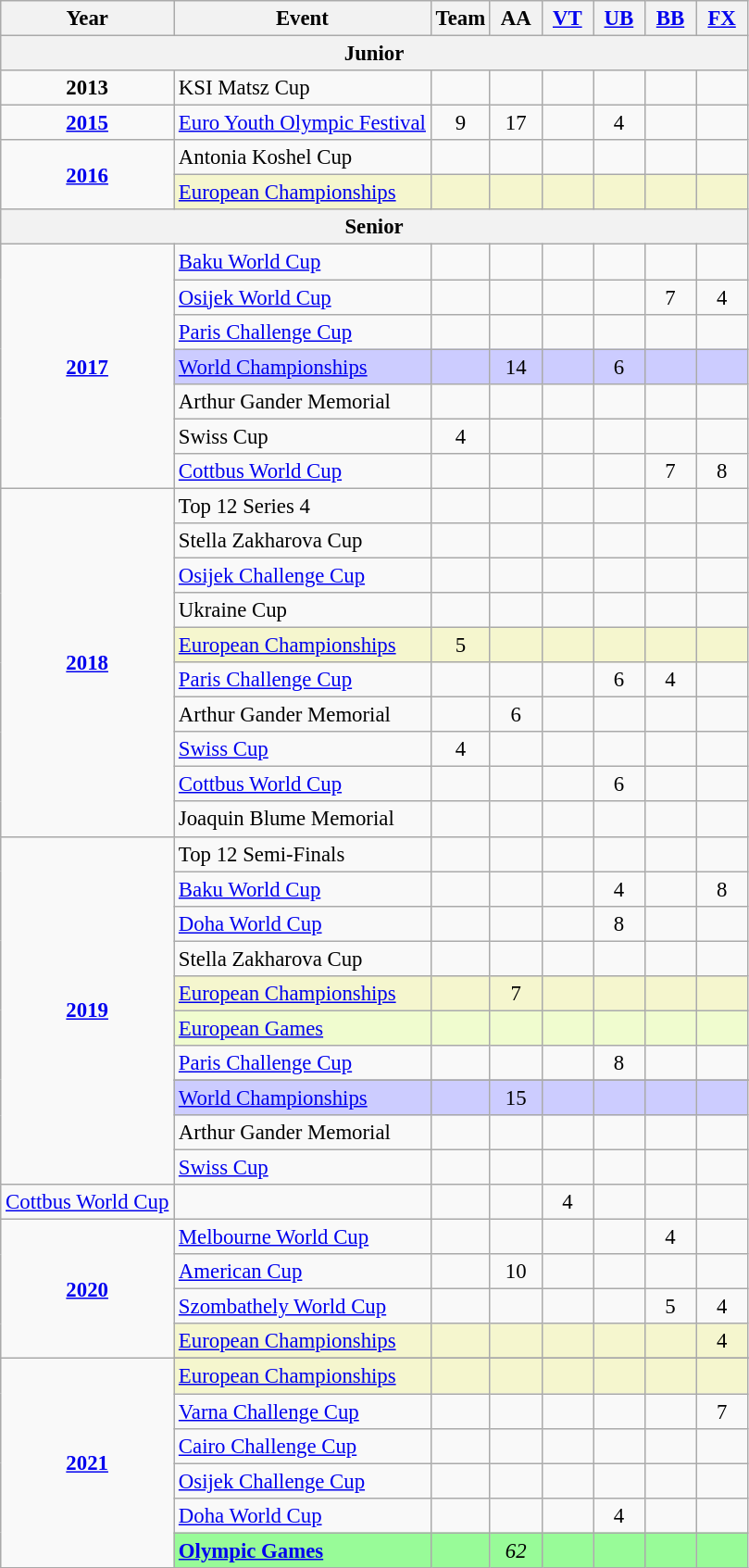<table class="wikitable" style="text-align:center; font-size:95%;">
<tr>
<th align="center">Year</th>
<th align="center">Event</th>
<th style="width:30px;">Team</th>
<th style="width:30px;">AA</th>
<th style="width:30px;"><a href='#'>VT</a></th>
<th style="width:30px;"><a href='#'>UB</a></th>
<th style="width:30px;"><a href='#'>BB</a></th>
<th style="width:30px;"><a href='#'>FX</a></th>
</tr>
<tr>
<th colspan="8"><strong>Junior</strong></th>
</tr>
<tr>
<td rowspan="1"><strong>2013</strong></td>
<td align=left>KSI Matsz Cup</td>
<td></td>
<td></td>
<td></td>
<td></td>
<td></td>
<td></td>
</tr>
<tr>
<td rowspan="1"><strong><a href='#'>2015</a></strong></td>
<td align=left><a href='#'>Euro Youth Olympic Festival</a></td>
<td>9</td>
<td>17</td>
<td></td>
<td>4</td>
<td></td>
<td></td>
</tr>
<tr>
<td rowspan="2"><strong><a href='#'>2016</a></strong></td>
<td align=left>Antonia Koshel Cup</td>
<td></td>
<td></td>
<td></td>
<td></td>
<td></td>
<td></td>
</tr>
<tr bgcolor=#F5F6CE>
<td align=left><a href='#'>European Championships</a></td>
<td></td>
<td></td>
<td></td>
<td></td>
<td></td>
<td></td>
</tr>
<tr>
<th colspan="8"><strong>Senior</strong></th>
</tr>
<tr>
<td rowspan="7"><strong><a href='#'>2017</a></strong></td>
<td align=left><a href='#'>Baku World Cup</a></td>
<td></td>
<td></td>
<td></td>
<td></td>
<td></td>
<td></td>
</tr>
<tr>
<td align=left><a href='#'>Osijek World Cup</a></td>
<td></td>
<td></td>
<td></td>
<td></td>
<td>7</td>
<td>4</td>
</tr>
<tr>
<td align=left><a href='#'>Paris Challenge Cup</a></td>
<td></td>
<td></td>
<td></td>
<td></td>
<td></td>
<td></td>
</tr>
<tr bgcolor=#CCCCFF>
<td align=left><a href='#'>World Championships</a></td>
<td></td>
<td>14</td>
<td></td>
<td>6</td>
<td></td>
<td></td>
</tr>
<tr>
<td align=left>Arthur Gander Memorial</td>
<td></td>
<td></td>
<td></td>
<td></td>
<td></td>
<td></td>
</tr>
<tr>
<td align=left>Swiss Cup</td>
<td>4</td>
<td></td>
<td></td>
<td></td>
<td></td>
<td></td>
</tr>
<tr>
<td align=left><a href='#'>Cottbus World Cup</a></td>
<td></td>
<td></td>
<td></td>
<td></td>
<td>7</td>
<td>8</td>
</tr>
<tr>
<td rowspan="10"><strong><a href='#'>2018</a></strong></td>
<td align=left>Top 12 Series 4</td>
<td></td>
<td></td>
<td></td>
<td></td>
<td></td>
<td></td>
</tr>
<tr>
<td align=left>Stella Zakharova Cup</td>
<td></td>
<td></td>
<td></td>
<td></td>
<td></td>
<td></td>
</tr>
<tr>
<td align=left><a href='#'>Osijek Challenge Cup</a></td>
<td></td>
<td></td>
<td></td>
<td></td>
<td></td>
<td></td>
</tr>
<tr>
<td align=left>Ukraine Cup</td>
<td></td>
<td></td>
<td></td>
<td></td>
<td></td>
<td></td>
</tr>
<tr bgcolor=#F5F6CE>
<td align=left><a href='#'>European Championships</a></td>
<td>5</td>
<td></td>
<td></td>
<td></td>
<td></td>
<td></td>
</tr>
<tr>
<td align=left><a href='#'>Paris Challenge Cup</a></td>
<td></td>
<td></td>
<td></td>
<td>6</td>
<td>4</td>
<td></td>
</tr>
<tr>
<td align=left>Arthur Gander Memorial</td>
<td></td>
<td>6</td>
<td></td>
<td></td>
<td></td>
<td></td>
</tr>
<tr>
<td align=left><a href='#'>Swiss Cup</a></td>
<td>4</td>
<td></td>
<td></td>
<td></td>
<td></td>
<td></td>
</tr>
<tr>
<td align=left><a href='#'>Cottbus World Cup</a></td>
<td></td>
<td></td>
<td></td>
<td>6</td>
<td></td>
<td></td>
</tr>
<tr>
<td align=left>Joaquin Blume Memorial</td>
<td></td>
<td></td>
<td></td>
<td></td>
<td></td>
<td></td>
</tr>
<tr>
<td rowspan="11"><strong><a href='#'>2019</a></strong></td>
<td align=left>Top 12 Semi-Finals</td>
<td></td>
<td></td>
<td></td>
<td></td>
<td></td>
<td></td>
</tr>
<tr>
<td align=left><a href='#'>Baku World Cup</a></td>
<td></td>
<td></td>
<td></td>
<td>4</td>
<td></td>
<td>8</td>
</tr>
<tr>
<td align=left><a href='#'>Doha World Cup</a></td>
<td></td>
<td></td>
<td></td>
<td>8</td>
<td></td>
<td></td>
</tr>
<tr>
<td align=left>Stella Zakharova Cup</td>
<td></td>
<td></td>
<td></td>
<td></td>
<td></td>
<td></td>
</tr>
<tr bgcolor=#F5F6CE>
<td align=left><a href='#'>European Championships</a></td>
<td></td>
<td>7</td>
<td></td>
<td></td>
<td></td>
<td></td>
</tr>
<tr bgcolor=#f0fccf>
<td align=left><a href='#'>European Games</a></td>
<td></td>
<td></td>
<td></td>
<td></td>
<td></td>
<td></td>
</tr>
<tr>
<td align=left><a href='#'>Paris Challenge Cup</a></td>
<td></td>
<td></td>
<td></td>
<td>8</td>
<td></td>
<td></td>
</tr>
<tr>
</tr>
<tr bgcolor=#CCCCFF>
<td align=left><a href='#'>World Championships</a></td>
<td></td>
<td>15</td>
<td></td>
<td></td>
<td></td>
<td></td>
</tr>
<tr>
<td align=left>Arthur Gander Memorial</td>
<td></td>
<td></td>
<td></td>
<td></td>
<td></td>
<td></td>
</tr>
<tr>
<td align=left><a href='#'>Swiss Cup</a></td>
<td></td>
<td></td>
<td></td>
<td></td>
<td></td>
<td></td>
</tr>
<tr>
<td align=left><a href='#'>Cottbus World Cup</a></td>
<td></td>
<td></td>
<td></td>
<td>4</td>
<td></td>
<td></td>
</tr>
<tr>
<td rowspan="4"><strong><a href='#'>2020</a></strong></td>
<td align=left><a href='#'>Melbourne World Cup</a></td>
<td></td>
<td></td>
<td></td>
<td></td>
<td>4</td>
<td></td>
</tr>
<tr>
<td align=left><a href='#'>American Cup</a></td>
<td></td>
<td>10</td>
<td></td>
<td></td>
<td></td>
<td></td>
</tr>
<tr>
<td align=left><a href='#'>Szombathely World Cup</a></td>
<td></td>
<td></td>
<td></td>
<td></td>
<td>5</td>
<td>4</td>
</tr>
<tr bgcolor=#F5F6CE>
<td align=left><a href='#'>European Championships</a></td>
<td></td>
<td></td>
<td></td>
<td></td>
<td></td>
<td>4</td>
</tr>
<tr>
<td rowspan="7"><strong><a href='#'>2021</a></strong></td>
</tr>
<tr bgcolor=#F5F6CE>
<td align=left><a href='#'>European Championships</a></td>
<td></td>
<td></td>
<td></td>
<td></td>
<td></td>
<td></td>
</tr>
<tr>
<td align=left><a href='#'>Varna Challenge Cup</a></td>
<td></td>
<td></td>
<td></td>
<td></td>
<td></td>
<td>7</td>
</tr>
<tr>
<td align=left><a href='#'>Cairo Challenge Cup</a></td>
<td></td>
<td></td>
<td></td>
<td></td>
<td></td>
<td></td>
</tr>
<tr>
<td align=left><a href='#'>Osijek Challenge Cup</a></td>
<td></td>
<td></td>
<td></td>
<td></td>
<td></td>
<td></td>
</tr>
<tr>
<td align=left><a href='#'>Doha World Cup</a></td>
<td></td>
<td></td>
<td></td>
<td>4</td>
<td></td>
<td></td>
</tr>
<tr bgcolor=98FB98>
<td align=left><strong><a href='#'>Olympic Games</a></strong></td>
<td></td>
<td><em>62</em></td>
<td></td>
<td></td>
<td></td>
<td></td>
</tr>
</table>
